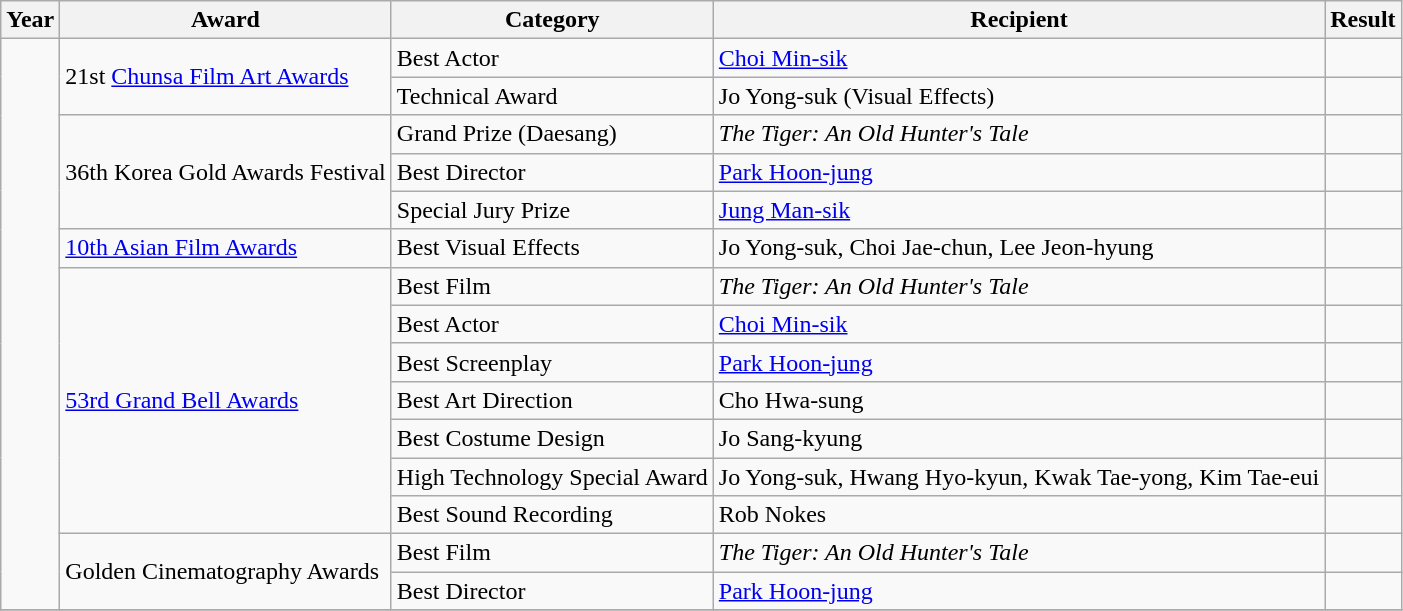<table class="wikitable">
<tr>
<th>Year</th>
<th>Award</th>
<th>Category</th>
<th>Recipient</th>
<th>Result</th>
</tr>
<tr>
<td rowspan="15"></td>
<td rowspan="2">21st <a href='#'>Chunsa Film Art Awards</a></td>
<td>Best Actor</td>
<td><a href='#'>Choi Min-sik</a></td>
<td></td>
</tr>
<tr>
<td>Technical Award</td>
<td>Jo Yong-suk (Visual Effects)</td>
<td></td>
</tr>
<tr>
<td rowspan="3">36th Korea Gold Awards Festival</td>
<td>Grand Prize (Daesang)</td>
<td><em>The Tiger: An Old Hunter's Tale</em></td>
<td></td>
</tr>
<tr>
<td>Best Director</td>
<td><a href='#'>Park Hoon-jung</a></td>
<td></td>
</tr>
<tr>
<td>Special Jury Prize</td>
<td><a href='#'>Jung Man-sik</a></td>
<td></td>
</tr>
<tr>
<td><a href='#'>10th Asian Film Awards</a></td>
<td>Best Visual Effects</td>
<td>Jo Yong-suk, Choi Jae-chun, Lee Jeon-hyung</td>
<td></td>
</tr>
<tr>
<td rowspan="7"><a href='#'>53rd Grand Bell Awards</a></td>
<td>Best Film</td>
<td><em>The Tiger: An Old Hunter's Tale</em></td>
<td></td>
</tr>
<tr>
<td>Best Actor</td>
<td><a href='#'>Choi Min-sik</a></td>
<td></td>
</tr>
<tr>
<td>Best Screenplay</td>
<td><a href='#'>Park Hoon-jung</a></td>
<td></td>
</tr>
<tr>
<td>Best Art Direction</td>
<td>Cho Hwa-sung</td>
<td></td>
</tr>
<tr>
<td>Best Costume Design</td>
<td>Jo Sang-kyung</td>
<td></td>
</tr>
<tr>
<td>High Technology Special Award</td>
<td>Jo Yong-suk, Hwang Hyo-kyun, Kwak Tae-yong, Kim Tae-eui</td>
<td></td>
</tr>
<tr>
<td>Best Sound Recording</td>
<td>Rob Nokes</td>
<td></td>
</tr>
<tr>
<td rowspan="2">Golden Cinematography Awards</td>
<td>Best Film</td>
<td><em>The Tiger: An Old Hunter's Tale</em></td>
<td></td>
</tr>
<tr>
<td>Best Director</td>
<td><a href='#'>Park Hoon-jung</a></td>
<td></td>
</tr>
<tr>
</tr>
</table>
